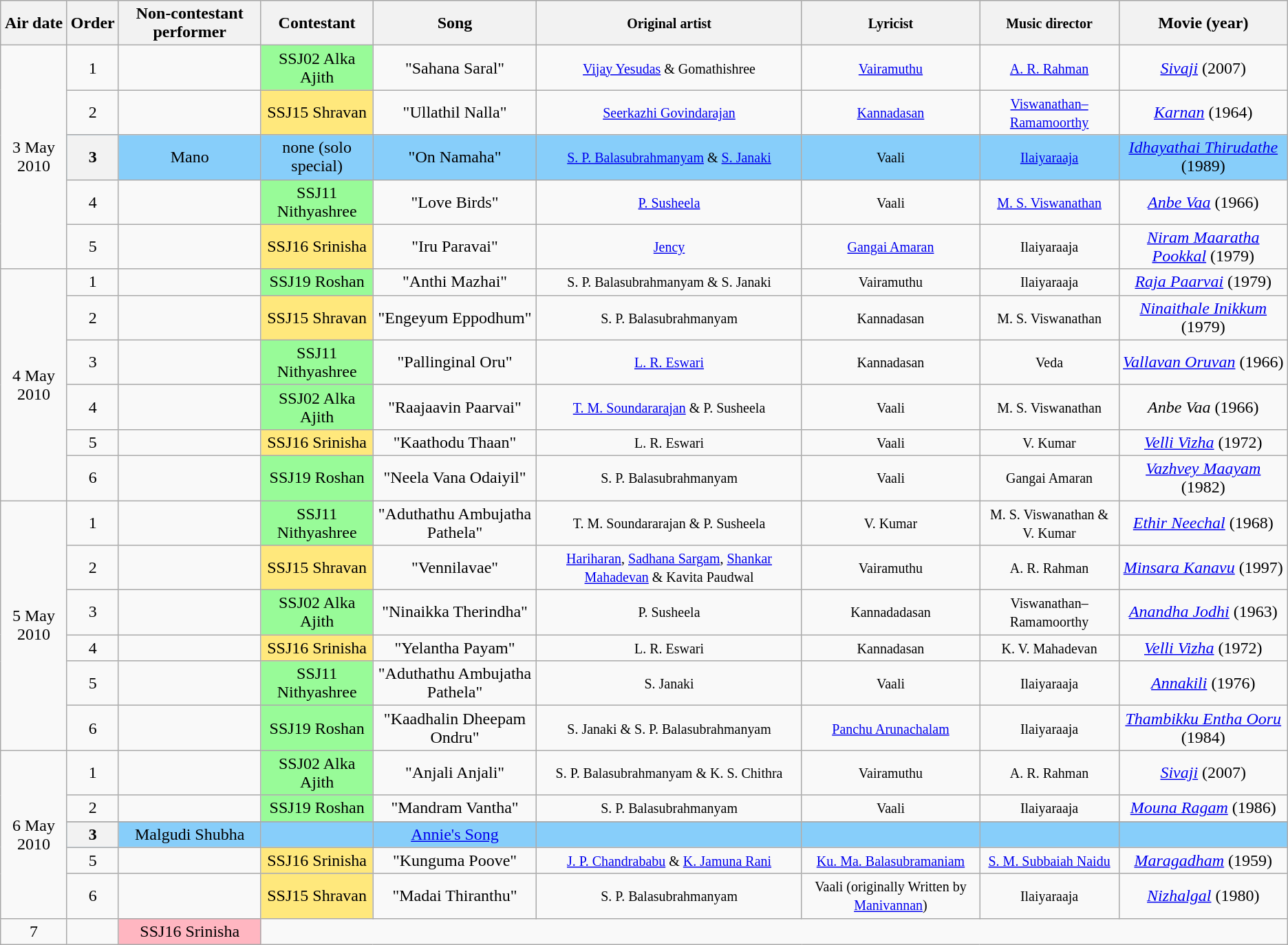<table class="wikitable sortable sticky-header" style="text-align: center; width: auto;">
<tr style="background:lightgrey; text-align:center;">
<th>Air date</th>
<th>Order</th>
<th>Non-contestant performer</th>
<th>Contestant</th>
<th>Song</th>
<th><small>Original artist</small></th>
<th><small>Lyricist</small></th>
<th><small>Music director</small></th>
<th>Movie (year)</th>
</tr>
<tr>
<td rowspan=5>3 May 2010</td>
<td>1</td>
<td></td>
<td style="background:palegreen">SSJ02 Alka Ajith</td>
<td>"Sahana Saral"</td>
<td><small><a href='#'>Vijay Yesudas</a> & Gomathishree</small></td>
<td><small><a href='#'>Vairamuthu</a></small></td>
<td><small><a href='#'>A. R. Rahman</a></small></td>
<td><em><a href='#'>Sivaji</a></em> (2007)</td>
</tr>
<tr>
<td>2</td>
<td></td>
<td style="background:#ffe87c;">SSJ15 Shravan</td>
<td>"Ullathil Nalla"</td>
<td><small><a href='#'>Seerkazhi Govindarajan</a></small></td>
<td><small><a href='#'>Kannadasan</a></small></td>
<td><small><a href='#'>Viswanathan–Ramamoorthy</a></small></td>
<td><em><a href='#'>Karnan</a></em> (1964)</td>
</tr>
<tr style="background:lightskyblue">
<th scope="row">3</th>
<td>Mano</td>
<td>none (solo special)</td>
<td>"On Namaha"</td>
<td><small><a href='#'>S. P. Balasubrahmanyam</a> & <a href='#'>S. Janaki</a></small></td>
<td><small>Vaali</small></td>
<td><small><a href='#'>Ilaiyaraaja</a></small></td>
<td><em><a href='#'>Idhayathai Thirudathe</a></em> (1989)</td>
</tr>
<tr>
<td>4</td>
<td></td>
<td style="background:palegreen">SSJ11 Nithyashree</td>
<td>"Love Birds"</td>
<td><small><a href='#'>P. Susheela</a></small></td>
<td><small>Vaali</small></td>
<td><small><a href='#'>M. S. Viswanathan</a></small></td>
<td><em><a href='#'>Anbe Vaa</a></em> (1966)</td>
</tr>
<tr>
<td>5</td>
<td></td>
<td style="background:#ffe87c;">SSJ16 Srinisha</td>
<td>"Iru Paravai"</td>
<td><small><a href='#'>Jency</a></small></td>
<td><small><a href='#'>Gangai Amaran</a></small></td>
<td><small>Ilaiyaraaja</small></td>
<td><em><a href='#'>Niram Maaratha Pookkal</a></em> (1979)</td>
</tr>
<tr>
<td rowspan=6>4 May 2010</td>
<td>1</td>
<td></td>
<td style="background:palegreen">SSJ19 Roshan</td>
<td>"Anthi Mazhai"</td>
<td><small>S. P. Balasubrahmanyam & S. Janaki</small></td>
<td><small>Vairamuthu</small></td>
<td><small>Ilaiyaraaja</small></td>
<td><em><a href='#'>Raja Paarvai</a></em> (1979)</td>
</tr>
<tr>
<td>2</td>
<td></td>
<td style="background:#ffe87c;">SSJ15 Shravan</td>
<td>"Engeyum Eppodhum"</td>
<td><small>S. P. Balasubrahmanyam</small></td>
<td><small>Kannadasan</small></td>
<td><small>M. S. Viswanathan</small></td>
<td><em><a href='#'>Ninaithale Inikkum</a></em> (1979)</td>
</tr>
<tr>
<td>3</td>
<td></td>
<td style="background:palegreen">SSJ11 Nithyashree</td>
<td>"Pallinginal Oru"</td>
<td><small><a href='#'>L. R. Eswari</a></small></td>
<td><small>Kannadasan</small></td>
<td><small>Veda</small></td>
<td><em><a href='#'>Vallavan Oruvan</a></em> (1966)</td>
</tr>
<tr>
<td>4</td>
<td></td>
<td style="background:palegreen">SSJ02 Alka Ajith</td>
<td>"Raajaavin Paarvai"</td>
<td><small><a href='#'>T. M. Soundararajan</a> & P. Susheela</small></td>
<td><small>Vaali</small></td>
<td><small>M. S. Viswanathan</small></td>
<td><em>Anbe Vaa</em> (1966)</td>
</tr>
<tr>
<td>5</td>
<td></td>
<td style="background:#ffe87c;">SSJ16 Srinisha</td>
<td>"Kaathodu Thaan"</td>
<td><small>L. R. Eswari</small></td>
<td><small>Vaali</small></td>
<td><small>V. Kumar</small></td>
<td><em><a href='#'>Velli Vizha</a></em> (1972)</td>
</tr>
<tr>
<td>6</td>
<td></td>
<td style="background:palegreen">SSJ19 Roshan</td>
<td>"Neela Vana Odaiyil"</td>
<td><small>S. P. Balasubrahmanyam</small></td>
<td><small>Vaali</small></td>
<td><small>Gangai Amaran</small></td>
<td><em><a href='#'>Vazhvey Maayam</a></em> (1982)</td>
</tr>
<tr>
<td rowspan=6>5 May 2010</td>
<td>1</td>
<td></td>
<td style="background:palegreen">SSJ11 Nithyashree</td>
<td>"Aduthathu Ambujatha Pathela"</td>
<td><small>T. M. Soundararajan & P. Susheela</small></td>
<td><small>V. Kumar</small></td>
<td><small>M. S. Viswanathan & V. Kumar</small></td>
<td><em><a href='#'>Ethir Neechal</a></em> (1968)</td>
</tr>
<tr>
<td>2</td>
<td></td>
<td style="background:#ffe87c;">SSJ15 Shravan</td>
<td>"Vennilavae"</td>
<td><small><a href='#'>Hariharan</a>, <a href='#'>Sadhana Sargam</a>, <a href='#'>Shankar Mahadevan</a> & Kavita Paudwal</small></td>
<td><small>Vairamuthu</small></td>
<td><small>A. R. Rahman</small></td>
<td><em><a href='#'>Minsara Kanavu</a></em> (1997)</td>
</tr>
<tr>
<td>3</td>
<td></td>
<td style="background:palegreen">SSJ02 Alka Ajith</td>
<td>"Ninaikka Therindha"</td>
<td><small>P. Susheela</small></td>
<td><small>Kannadadasan</small></td>
<td><small>Viswanathan–Ramamoorthy</small></td>
<td><em><a href='#'>Anandha Jodhi</a></em> (1963)</td>
</tr>
<tr>
<td>4</td>
<td></td>
<td style="background:#ffe87c;">SSJ16 Srinisha</td>
<td>"Yelantha Payam"</td>
<td><small>L. R. Eswari</small></td>
<td><small>Kannadasan</small></td>
<td><small>K. V. Mahadevan</small></td>
<td><em><a href='#'>Velli Vizha</a></em> (1972)</td>
</tr>
<tr>
<td>5</td>
<td></td>
<td style="background:palegreen">SSJ11 Nithyashree</td>
<td>"Aduthathu Ambujatha Pathela"</td>
<td><small>S. Janaki</small></td>
<td><small>Vaali</small></td>
<td><small>Ilaiyaraaja</small></td>
<td><em><a href='#'>Annakili</a></em> (1976)</td>
</tr>
<tr>
<td>6</td>
<td></td>
<td style="background:palegreen">SSJ19 Roshan</td>
<td>"Kaadhalin Dheepam Ondru"</td>
<td><small>S. Janaki & S. P. Balasubrahmanyam</small></td>
<td><small><a href='#'>Panchu Arunachalam</a></small></td>
<td><small>Ilaiyaraaja</small></td>
<td><em><a href='#'>Thambikku Entha Ooru</a></em> (1984)</td>
</tr>
<tr>
<td rowspan=6>6 May 2010</td>
<td>1</td>
<td></td>
<td style="background:palegreen">SSJ02 Alka Ajith</td>
<td>"Anjali Anjali"</td>
<td><small>S. P. Balasubrahmanyam & K. S. Chithra</small></td>
<td><small>Vairamuthu</small></td>
<td><small>A. R. Rahman</small></td>
<td><em><a href='#'>Sivaji</a></em> (2007)</td>
</tr>
<tr>
<td>2</td>
<td></td>
<td style="background:palegreen">SSJ19 Roshan</td>
<td>"Mandram Vantha"</td>
<td><small>S. P. Balasubrahmanyam</small></td>
<td><small>Vaali</small></td>
<td><small>Ilaiyaraaja</small></td>
<td><em><a href='#'>Mouna Ragam</a></em> (1986)</td>
</tr>
<tr>
</tr>
<tr style="background:lightskyblue">
<th scope="row">3</th>
<td>Malgudi Shubha</td>
<td></td>
<td><a href='#'>Annie's Song</a></td>
<td></td>
<td></td>
<td></td>
<td></td>
</tr>
<tr>
<td>5</td>
<td></td>
<td style="background:#ffe87c;">SSJ16 Srinisha</td>
<td>"Kunguma Poove"</td>
<td><small><a href='#'>J. P. Chandrababu</a> & <a href='#'>K. Jamuna Rani</a></small></td>
<td><small><a href='#'>Ku. Ma. Balasubramaniam</a></small></td>
<td><small><a href='#'>S. M. Subbaiah Naidu</a></small></td>
<td><em><a href='#'>Maragadham</a></em> (1959)</td>
</tr>
<tr>
<td>6</td>
<td></td>
<td style="background:#ffe87c;">SSJ15 Shravan</td>
<td>"Madai Thiranthu"</td>
<td><small>S. P. Balasubrahmanyam</small></td>
<td><small>Vaali (originally Written by <a href='#'>Manivannan</a>)</small></td>
<td><small>Ilaiyaraaja</small></td>
<td><em><a href='#'>Nizhalgal</a></em> (1980)</td>
</tr>
<tr>
<td>7</td>
<td></td>
<td style="background:lightpink">SSJ16 Srinisha</td>
</tr>
</table>
